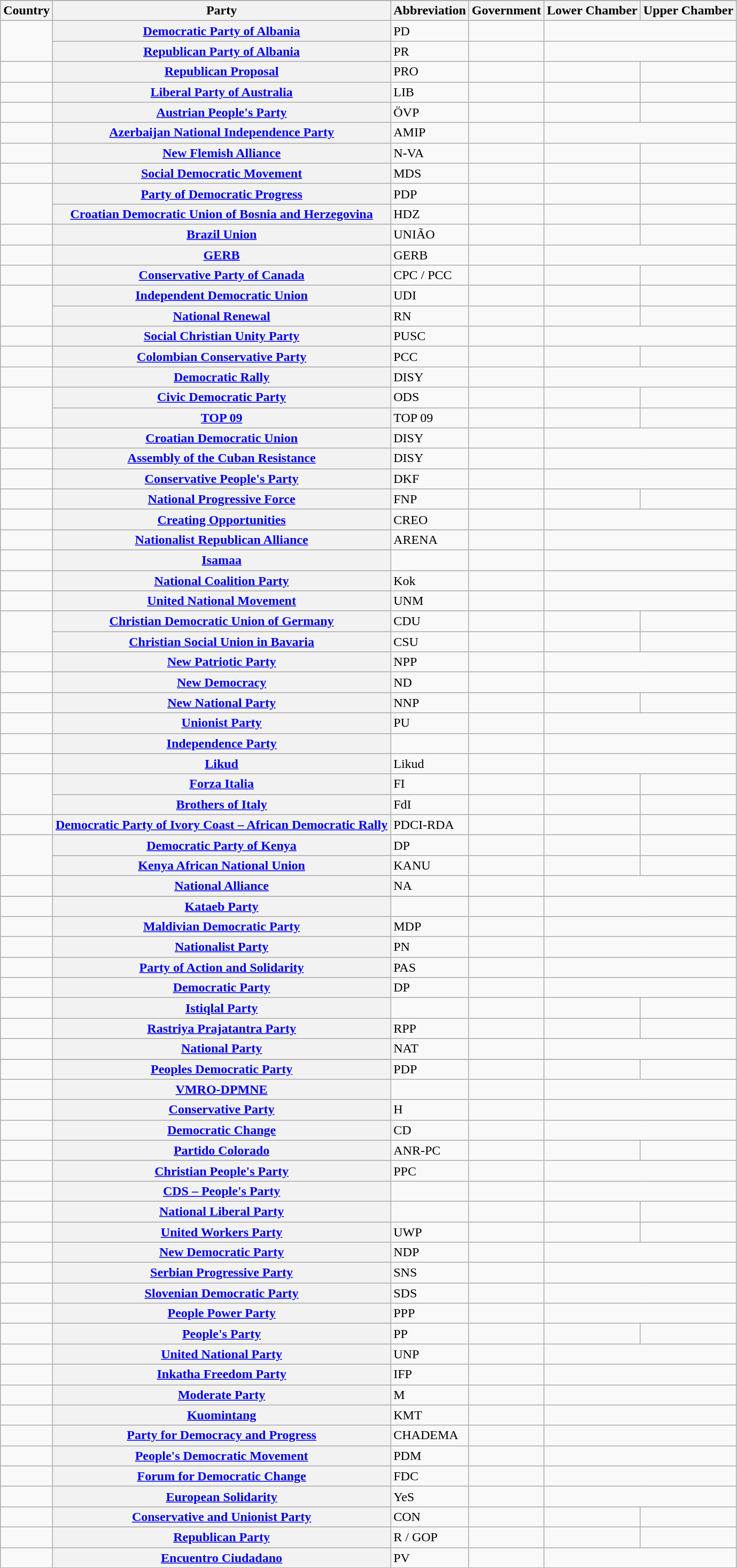<table class="wikitable sortable plainrowheaders" cellpadding="5">
<tr>
</tr>
<tr>
<th>Country</th>
<th>Party</th>
<th>Abbreviation</th>
<th>Government</th>
<th>Lower Chamber</th>
<th>Upper Chamber</th>
</tr>
<tr>
<td rowspan="2"></td>
<th scope="row"><a href='#'>Democratic Party of Albania</a></th>
<td>PD</td>
<td></td>
<td colspan="2"></td>
</tr>
<tr>
<th scope="row"><a href='#'>Republican Party of Albania</a></th>
<td>PR</td>
<td></td>
<td colspan="2"></td>
</tr>
<tr>
<td></td>
<th scope="row"><a href='#'>Republican Proposal</a></th>
<td>PRO</td>
<td></td>
<td></td>
<td></td>
</tr>
<tr>
<td></td>
<th scope="row"><a href='#'>Liberal Party of Australia</a></th>
<td>LIB</td>
<td></td>
<td></td>
<td></td>
</tr>
<tr>
<td></td>
<th scope="row"><a href='#'>Austrian People's Party</a></th>
<td>ÖVP</td>
<td></td>
<td></td>
<td></td>
</tr>
<tr>
<td></td>
<th scope="row"><a href='#'>Azerbaijan National Independence Party</a></th>
<td>AMIP</td>
<td></td>
<td colspan="2"></td>
</tr>
<tr>
<td></td>
<th scope="row"><a href='#'>New Flemish Alliance</a></th>
<td>N-VA</td>
<td></td>
<td></td>
<td></td>
</tr>
<tr>
<td></td>
<th scope="row"><a href='#'>Social Democratic Movement</a></th>
<td>MDS</td>
<td></td>
<td></td>
<td></td>
</tr>
<tr>
<td rowspan="2"></td>
<th scope="row"><a href='#'>Party of Democratic Progress</a></th>
<td>PDP</td>
<td></td>
<td></td>
<td></td>
</tr>
<tr>
<th scope="row"><a href='#'>Croatian Democratic Union of Bosnia and Herzegovina</a></th>
<td>HDZ</td>
<td></td>
<td></td>
<td></td>
</tr>
<tr>
<td></td>
<th scope="row"><a href='#'>Brazil Union</a></th>
<td>UNIÃO</td>
<td></td>
<td></td>
<td></td>
</tr>
<tr>
<td></td>
<th scope="row"><a href='#'>GERB</a></th>
<td>GERB</td>
<td></td>
<td colspan="2"></td>
</tr>
<tr>
<td></td>
<th scope="row"><a href='#'>Conservative Party of Canada</a></th>
<td>CPC / PCC</td>
<td></td>
<td></td>
<td></td>
</tr>
<tr>
<td rowspan=2></td>
<th scope="row"><a href='#'>Independent Democratic Union</a></th>
<td>UDI</td>
<td></td>
<td></td>
<td></td>
</tr>
<tr>
<th scope="row"><a href='#'>National Renewal</a></th>
<td>RN</td>
<td></td>
<td></td>
<td></td>
</tr>
<tr>
<td></td>
<th scope="row"><a href='#'>Social Christian Unity Party</a></th>
<td>PUSC</td>
<td></td>
<td colspan="2"></td>
</tr>
<tr>
<td></td>
<th scope="row"><a href='#'>Colombian Conservative Party</a></th>
<td>PCC</td>
<td></td>
<td></td>
<td></td>
</tr>
<tr>
<td></td>
<th scope="row"><a href='#'>Democratic Rally</a></th>
<td>DISY</td>
<td></td>
<td colspan="2"></td>
</tr>
<tr>
<td rowspan=2></td>
<th scope="row"><a href='#'>Civic Democratic Party</a></th>
<td>ODS</td>
<td></td>
<td></td>
<td></td>
</tr>
<tr>
<th scope="row"><a href='#'>TOP 09</a></th>
<td>TOP 09</td>
<td></td>
<td></td>
<td></td>
</tr>
<tr>
<td></td>
<th scope="row"><a href='#'>Croatian Democratic Union</a></th>
<td>DISY</td>
<td></td>
<td colspan="2"></td>
</tr>
<tr>
<td></td>
<th scope="row"><a href='#'>Assembly of the Cuban Resistance</a></th>
<td>DISY</td>
<td></td>
<td colspan="2"></td>
</tr>
<tr>
<td></td>
<th scope="row"><a href='#'>Conservative People's Party</a></th>
<td>DKF</td>
<td></td>
<td colspan="2"></td>
</tr>
<tr>
<td></td>
<th scope="row"><a href='#'>National Progressive Force</a></th>
<td>FNP</td>
<td></td>
<td></td>
<td></td>
</tr>
<tr>
<td></td>
<th scope="row"><a href='#'>Creating Opportunities</a></th>
<td>CREO</td>
<td></td>
<td colspan="2"></td>
</tr>
<tr>
<td></td>
<th scope="row"><a href='#'>Nationalist Republican Alliance</a></th>
<td>ARENA</td>
<td></td>
<td colspan="2"></td>
</tr>
<tr>
<td></td>
<th scope="row"><a href='#'>Isamaa</a></th>
<td></td>
<td></td>
<td colspan="2"></td>
</tr>
<tr>
<td></td>
<th scope="row"><a href='#'>National Coalition Party</a></th>
<td>Kok</td>
<td></td>
<td colspan="2"></td>
</tr>
<tr>
<td></td>
<th scope="row"><a href='#'>United National Movement</a></th>
<td>UNM</td>
<td></td>
<td colspan="2"></td>
</tr>
<tr>
<td rowspan=2></td>
<th scope="row"><a href='#'>Christian Democratic Union of Germany</a></th>
<td>CDU</td>
<td></td>
<td></td>
<td></td>
</tr>
<tr>
<th scope="row"><a href='#'>Christian Social Union in Bavaria</a></th>
<td>CSU</td>
<td></td>
<td></td>
<td></td>
</tr>
<tr>
<td></td>
<th scope="row"><a href='#'>New Patriotic Party</a></th>
<td>NPP</td>
<td></td>
<td colspan="2"></td>
</tr>
<tr>
<td></td>
<th scope="row"><a href='#'>New Democracy</a></th>
<td>ND</td>
<td></td>
<td colspan="2"></td>
</tr>
<tr>
<td></td>
<th scope="row"><a href='#'>New National Party</a></th>
<td>NNP</td>
<td></td>
<td></td>
<td></td>
</tr>
<tr>
<td></td>
<th scope="row"><a href='#'>Unionist Party</a></th>
<td>PU</td>
<td></td>
<td colspan="2"></td>
</tr>
<tr>
<td></td>
<th scope="row"><a href='#'>Independence Party</a></th>
<td></td>
<td></td>
<td colspan="2"></td>
</tr>
<tr>
<td></td>
<th scope="row"><a href='#'>Likud</a></th>
<td>Likud</td>
<td></td>
<td colspan="2"></td>
</tr>
<tr>
<td rowspan="2"></td>
<th scope="row"><a href='#'>Forza Italia</a></th>
<td>FI</td>
<td></td>
<td></td>
<td></td>
</tr>
<tr>
<th scope="row"><a href='#'>Brothers of Italy</a></th>
<td>FdI</td>
<td></td>
<td></td>
<td></td>
</tr>
<tr>
<td></td>
<th scope="row"><a href='#'>Democratic Party of Ivory Coast – African Democratic Rally</a></th>
<td>PDCI-RDA</td>
<td></td>
<td></td>
<td></td>
</tr>
<tr>
<td rowspan="2"></td>
<th scope="row"><a href='#'>Democratic Party of Kenya</a></th>
<td>DP</td>
<td></td>
<td></td>
<td></td>
</tr>
<tr>
<th scope="row"><a href='#'>Kenya African National Union </a></th>
<td>KANU</td>
<td></td>
<td></td>
<td></td>
</tr>
<tr>
<td></td>
<th scope="row"><a href='#'>National Alliance</a></th>
<td>NA</td>
<td></td>
<td colspan="2"></td>
</tr>
<tr>
</tr>
<tr>
<td></td>
<th scope="row"><a href='#'>Kataeb Party</a></th>
<td></td>
<td></td>
<td colspan="2"></td>
</tr>
<tr>
<td></td>
<th scope="row"><a href='#'>Maldivian Democratic Party</a></th>
<td>MDP</td>
<td></td>
<td colspan="2"></td>
</tr>
<tr>
<td rowspan="1"></td>
<th scope="row"><a href='#'>Nationalist Party</a></th>
<td>PN</td>
<td></td>
<td colspan="2"></td>
</tr>
<tr>
<td></td>
<th scope="row"><a href='#'>Party of Action and Solidarity</a></th>
<td>PAS</td>
<td></td>
<td colspan="2"></td>
</tr>
<tr>
<td></td>
<th scope="row"><a href='#'>Democratic Party</a></th>
<td>DP</td>
<td></td>
<td colspan="2"></td>
</tr>
<tr>
<td></td>
<th scope="row"><a href='#'>Istiqlal Party</a></th>
<td></td>
<td></td>
<td></td>
<td></td>
</tr>
<tr>
<td></td>
<th scope="row"><a href='#'>Rastriya Prajatantra Party</a></th>
<td>RPP</td>
<td></td>
<td></td>
<td></td>
</tr>
<tr>
<td></td>
<th scope="row"><a href='#'>National Party</a></th>
<td>NAT</td>
<td></td>
<td colspan="2"></td>
</tr>
<tr>
</tr>
<tr>
<td></td>
<th scope="row"><a href='#'>Peoples Democratic Party</a></th>
<td>PDP</td>
<td></td>
<td></td>
<td></td>
</tr>
<tr>
<td></td>
<th scope="row"><a href='#'>VMRO-DPMNE</a></th>
<td></td>
<td></td>
<td colspan="2"></td>
</tr>
<tr>
<td></td>
<th scope="row"><a href='#'>Conservative Party</a></th>
<td>H</td>
<td></td>
<td colspan="2"></td>
</tr>
<tr>
<td></td>
<th scope="row"><a href='#'>Democratic Change</a></th>
<td>CD</td>
<td></td>
<td colspan="2"></td>
</tr>
<tr>
<td></td>
<th scope="row"><a href='#'>Partido Colorado</a></th>
<td>ANR-PC</td>
<td></td>
<td></td>
<td></td>
</tr>
<tr>
<td></td>
<th scope="row"><a href='#'>Christian People's Party</a></th>
<td>PPC</td>
<td></td>
<td colspan="2"></td>
</tr>
<tr>
<td></td>
<th scope="row"><a href='#'>CDS – People's Party</a></th>
<td></td>
<td></td>
<td colspan="2"></td>
</tr>
<tr>
<td></td>
<th scope="row"><a href='#'>National Liberal Party</a></th>
<td></td>
<td></td>
<td></td>
<td></td>
</tr>
<tr>
<td></td>
<th scope="row"><a href='#'>United Workers Party</a></th>
<td>UWP</td>
<td></td>
<td></td>
<td></td>
</tr>
<tr>
<td></td>
<th scope="row"><a href='#'>New Democratic Party</a></th>
<td>NDP</td>
<td></td>
<td colspan="2"></td>
</tr>
<tr>
<td></td>
<th scope="row"><a href='#'>Serbian Progressive Party</a></th>
<td>SNS</td>
<td></td>
<td colspan="2"></td>
</tr>
<tr>
<td></td>
<th scope="row"><a href='#'>Slovenian Democratic Party</a></th>
<td>SDS</td>
<td></td>
<td colspan="2"></td>
</tr>
<tr>
<td></td>
<th scope="row"><a href='#'>People Power Party</a></th>
<td>PPP</td>
<td></td>
<td colspan="2"></td>
</tr>
<tr>
<td></td>
<th scope="row"><a href='#'>People's Party</a></th>
<td>PP</td>
<td></td>
<td></td>
<td></td>
</tr>
<tr>
<td></td>
<th scope="row"><a href='#'>United National Party</a></th>
<td>UNP</td>
<td></td>
<td colspan="2"></td>
</tr>
<tr>
<td></td>
<th scope="row"><a href='#'>Inkatha Freedom Party</a></th>
<td>IFP</td>
<td></td>
<td colspan="2"></td>
</tr>
<tr>
<td></td>
<th scope="row"><a href='#'>Moderate Party</a></th>
<td>M</td>
<td></td>
<td colspan="2"></td>
</tr>
<tr>
<td></td>
<th scope="row"><a href='#'>Kuomintang</a></th>
<td>KMT</td>
<td></td>
<td colspan="2"></td>
</tr>
<tr>
<td></td>
<th scope="row"><a href='#'>Party for Democracy and Progress</a></th>
<td>CHADEMA</td>
<td></td>
<td colspan="2"></td>
</tr>
<tr>
<td></td>
<th scope="row"><a href='#'>People's Democratic Movement</a></th>
<td>PDM</td>
<td></td>
<td colspan="2"></td>
</tr>
<tr>
<td></td>
<th scope="row"><a href='#'>Forum for Democratic Change</a></th>
<td>FDC</td>
<td></td>
<td colspan="2"></td>
</tr>
<tr>
<td></td>
<th scope="row"><a href='#'>European Solidarity</a></th>
<td>YeS</td>
<td></td>
<td colspan="2"></td>
</tr>
<tr>
<td></td>
<th scope="row"><a href='#'>Conservative and Unionist Party</a></th>
<td>CON</td>
<td></td>
<td></td>
<td></td>
</tr>
<tr>
<td></td>
<th scope="row"><a href='#'>Republican Party</a></th>
<td>R / GOP</td>
<td></td>
<td></td>
<td></td>
</tr>
<tr>
<td></td>
<th scope="row"><a href='#'>Encuentro Ciudadano </a></th>
<td>PV</td>
<td></td>
<td colspan="2"></td>
</tr>
</table>
